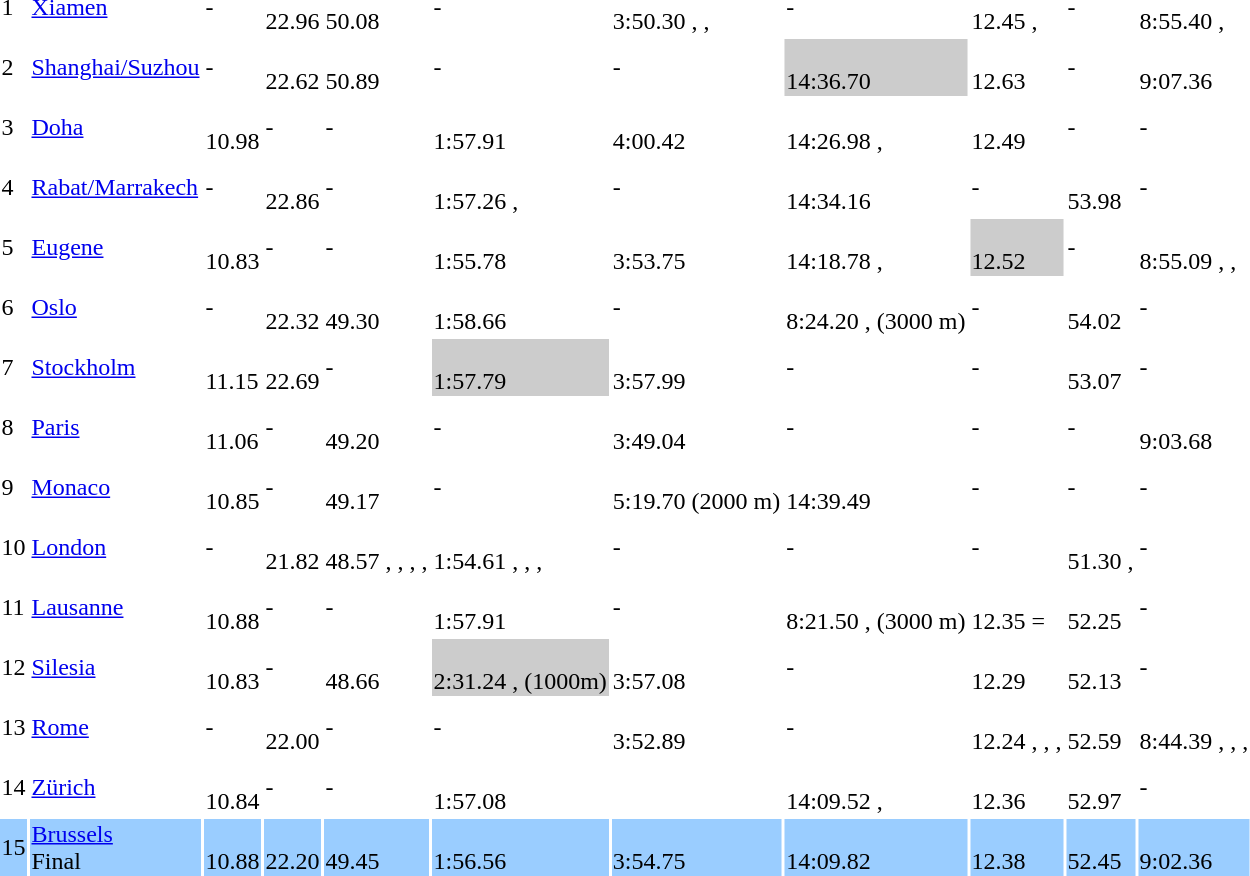<table>
<tr>
<td>1</td>
<td><a href='#'>Xiamen</a></td>
<td>-</td>
<td><br>22.96 </td>
<td><br>50.08 </td>
<td>-</td>
<td><br>3:50.30 , , </td>
<td>-</td>
<td><br>12.45 , </td>
<td>-</td>
<td><br>8:55.40 , </td>
</tr>
<tr>
<td>2</td>
<td><a href='#'>Shanghai/Suzhou</a></td>
<td>-</td>
<td><br>22.62 </td>
<td><br>50.89</td>
<td>-</td>
<td>-</td>
<td style="background:#ccc;"><br>14:36.70</td>
<td><br>12.63</td>
<td>-</td>
<td><br>9:07.36</td>
</tr>
<tr>
<td>3</td>
<td><a href='#'>Doha</a></td>
<td><br>10.98 </td>
<td>-</td>
<td>-</td>
<td><br>1:57.91 </td>
<td><br>4:00.42</td>
<td><br>14:26.98 , </td>
<td><br>12.49 </td>
<td>-</td>
<td>-</td>
</tr>
<tr>
<td>4</td>
<td><a href='#'>Rabat/Marrakech</a></td>
<td>-</td>
<td><br>22.86 </td>
<td>-</td>
<td><br>1:57.26 , </td>
<td>-</td>
<td><br>14:34.16</td>
<td>-</td>
<td><br>53.98</td>
<td>-</td>
</tr>
<tr>
<td>5</td>
<td><a href='#'>Eugene</a></td>
<td><br>10.83 </td>
<td>-</td>
<td>-</td>
<td><br>1:55.78 </td>
<td><br>3:53.75 </td>
<td><br>14:18.78 , </td>
<td style="background:#ccc;"><br>12.52</td>
<td>-</td>
<td><br>8:55.09 , , </td>
</tr>
<tr>
<td>6</td>
<td><a href='#'>Oslo</a></td>
<td>-</td>
<td><br>22.32 </td>
<td><br>49.30 </td>
<td><br>1:58.66</td>
<td>-</td>
<td><br>8:24.20 ,  (3000 m)</td>
<td>-</td>
<td><br>54.02</td>
<td>-</td>
</tr>
<tr>
<td>7</td>
<td><a href='#'>Stockholm</a></td>
<td><br>11.15</td>
<td><br>22.69 </td>
<td>-</td>
<td style="background:#ccc;"><br>1:57.79</td>
<td><br>3:57.99</td>
<td>-</td>
<td>-</td>
<td><br>53.07 </td>
<td>-</td>
</tr>
<tr>
<td>8</td>
<td><a href='#'>Paris</a></td>
<td><br>11.06</td>
<td>-</td>
<td><br>49.20 </td>
<td>-</td>
<td><br>3:49.04 </td>
<td>-</td>
<td>-</td>
<td>-</td>
<td><br>9:03.68 </td>
</tr>
<tr>
<td>9</td>
<td><a href='#'>Monaco</a></td>
<td><br>10.85</td>
<td>-</td>
<td><br>49.17</td>
<td>-</td>
<td><br>5:19.70  (2000 m)</td>
<td><br>14:39.49 </td>
<td>-</td>
<td>-</td>
<td>-</td>
</tr>
<tr>
<td>10</td>
<td><a href='#'>London</a></td>
<td>-</td>
<td><br>21.82 </td>
<td><br>48.57 , , , , </td>
<td><br>1:54.61 , , , </td>
<td>-</td>
<td>-</td>
<td>-</td>
<td><br>51.30 , </td>
<td>-</td>
</tr>
<tr>
<td>11</td>
<td><a href='#'>Lausanne</a></td>
<td><br>10.88 </td>
<td>-</td>
<td>-</td>
<td><br>1:57.91</td>
<td>-</td>
<td><br>8:21.50 ,  (3000 m)</td>
<td><br>12.35 =</td>
<td><br>52.25 </td>
<td>-</td>
</tr>
<tr>
<td>12</td>
<td><a href='#'>Silesia</a></td>
<td><br>10.83 </td>
<td>-</td>
<td><br>48.66 </td>
<td style="background:#ccc;"><br>2:31.24 ,  (1000m)</td>
<td><br>3:57.08</td>
<td>-</td>
<td><br>12.29 </td>
<td><br>52.13 </td>
<td>-</td>
</tr>
<tr>
<td>13</td>
<td><a href='#'>Rome</a></td>
<td>-</td>
<td><br>22.00</td>
<td>-</td>
<td>-</td>
<td><br>3:52.89</td>
<td>-</td>
<td><br>12.24 , , , </td>
<td><br>52.59</td>
<td><br>8:44.39 , , , </td>
</tr>
<tr>
<td>14</td>
<td><a href='#'>Zürich</a></td>
<td><br>10.84</td>
<td>-</td>
<td>-</td>
<td><br>1:57.08</td>
<td></td>
<td><br>14:09.52 , </td>
<td><br>12.36</td>
<td><br>52.97 </td>
<td>-</td>
</tr>
<tr bgcolor=#9acdff>
<td>15</td>
<td><a href='#'>Brussels</a><br>Final</td>
<td><br>10.88</td>
<td><br>22.20</td>
<td><br>49.45</td>
<td><br>1:56.56 </td>
<td><br>3:54.75 </td>
<td><br>14:09.82 </td>
<td><br>12.38</td>
<td><br>52.45</td>
<td><br>9:02.36</td>
</tr>
</table>
